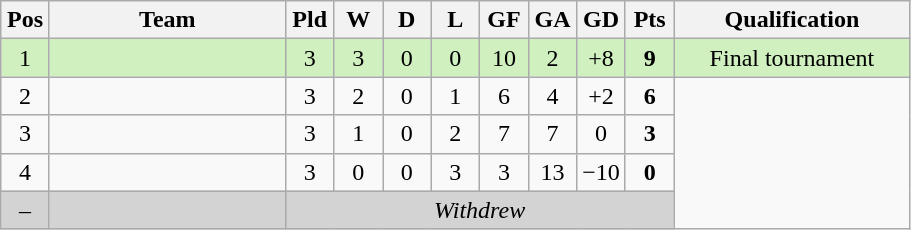<table class="wikitable" border="1" style="text-align: center;">
<tr>
<th width="25"><abbr>Pos</abbr></th>
<th width="150">Team</th>
<th width="25"><abbr>Pld</abbr></th>
<th width="25"><abbr>W</abbr></th>
<th width="25"><abbr>D</abbr></th>
<th width="25"><abbr>L</abbr></th>
<th width="25"><abbr>GF</abbr></th>
<th width="25"><abbr>GA</abbr></th>
<th width="25"><abbr>GD</abbr></th>
<th width="25"><abbr>Pts</abbr></th>
<th width="150">Qualification</th>
</tr>
<tr bgcolor= #D0F0C0>
<td>1</td>
<td align="left"></td>
<td>3</td>
<td>3</td>
<td>0</td>
<td>0</td>
<td>10</td>
<td>2</td>
<td>+8</td>
<td><strong>9</strong></td>
<td>Final tournament</td>
</tr>
<tr>
<td>2</td>
<td align="left"></td>
<td>3</td>
<td>2</td>
<td>0</td>
<td>1</td>
<td>6</td>
<td>4</td>
<td>+2</td>
<td><strong>6</strong></td>
</tr>
<tr>
<td>3</td>
<td align="left"></td>
<td>3</td>
<td>1</td>
<td>0</td>
<td>2</td>
<td>7</td>
<td>7</td>
<td>0</td>
<td><strong>3</strong></td>
</tr>
<tr>
<td>4</td>
<td align="left"></td>
<td>3</td>
<td>0</td>
<td>0</td>
<td>3</td>
<td>3</td>
<td>13</td>
<td>−10</td>
<td><strong>0</strong></td>
</tr>
<tr bgcolor= lightgrey>
<td>–</td>
<td align="left"></td>
<td colspan=8><em>Withdrew</em></td>
</tr>
</table>
